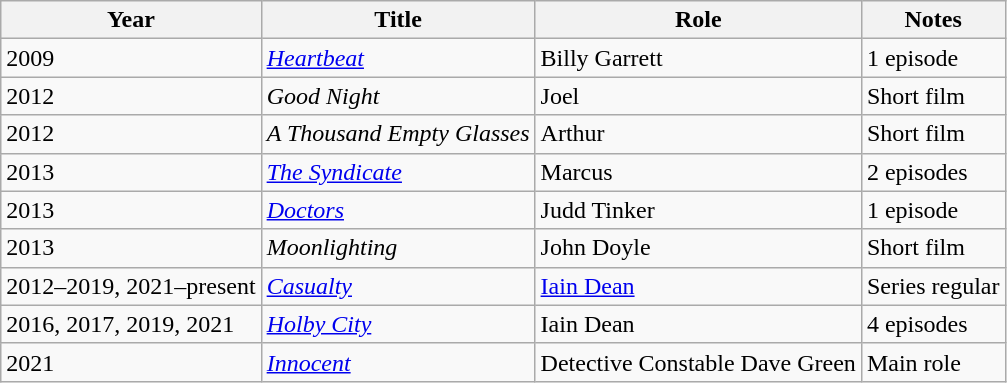<table class = "wikitable sortable">
<tr>
<th>Year</th>
<th>Title</th>
<th>Role</th>
<th>Notes</th>
</tr>
<tr>
<td>2009</td>
<td><em><a href='#'>Heartbeat</a></em></td>
<td>Billy Garrett</td>
<td>1 episode</td>
</tr>
<tr>
<td>2012</td>
<td><em>Good Night</em></td>
<td>Joel</td>
<td>Short film</td>
</tr>
<tr>
<td>2012</td>
<td><em>A Thousand Empty Glasses</em></td>
<td>Arthur</td>
<td>Short film</td>
</tr>
<tr>
<td>2013</td>
<td><em><a href='#'>The Syndicate</a></em></td>
<td>Marcus</td>
<td>2 episodes</td>
</tr>
<tr>
<td>2013</td>
<td><em><a href='#'>Doctors</a></em></td>
<td>Judd Tinker</td>
<td>1 episode</td>
</tr>
<tr>
<td>2013</td>
<td><em>Moonlighting</em></td>
<td>John Doyle</td>
<td>Short film</td>
</tr>
<tr>
<td>2012–2019, 2021–present</td>
<td><em><a href='#'>Casualty</a></em></td>
<td><a href='#'>Iain Dean</a></td>
<td>Series regular</td>
</tr>
<tr>
<td>2016, 2017, 2019, 2021</td>
<td><em><a href='#'>Holby City</a></em></td>
<td>Iain Dean</td>
<td>4 episodes</td>
</tr>
<tr>
<td>2021</td>
<td><em><a href='#'>Innocent</a></em></td>
<td>Detective Constable Dave Green</td>
<td>Main role</td>
</tr>
</table>
